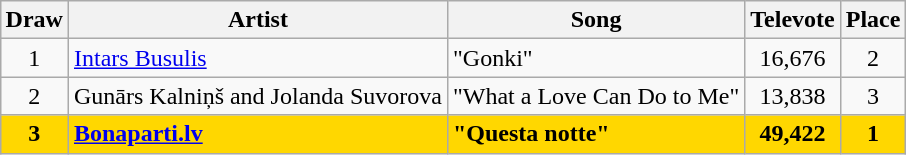<table class="sortable wikitable" style="margin: 1em auto 1em auto; text-align:center;">
<tr>
<th>Draw</th>
<th>Artist</th>
<th>Song</th>
<th>Televote</th>
<th>Place</th>
</tr>
<tr>
<td>1</td>
<td align="left"><a href='#'>Intars Busulis</a></td>
<td align="left">"Gonki"</td>
<td>16,676</td>
<td>2</td>
</tr>
<tr>
<td>2</td>
<td align="left">Gunārs Kalniņš and Jolanda Suvorova</td>
<td align="left">"What a Love Can Do to Me"</td>
<td>13,838</td>
<td>3</td>
</tr>
<tr style="font-weight:bold; background:gold;">
<td>3</td>
<td align="left"><a href='#'>Bonaparti.lv</a></td>
<td align="left">"Questa notte"</td>
<td>49,422</td>
<td>1</td>
</tr>
</table>
